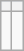<table class="wikitable left">
<tr style="background-color:#CEDAF2">
<th></th>
<th></th>
</tr>
<tr align="center">
<td></td>
<td><br></td>
</tr>
</table>
